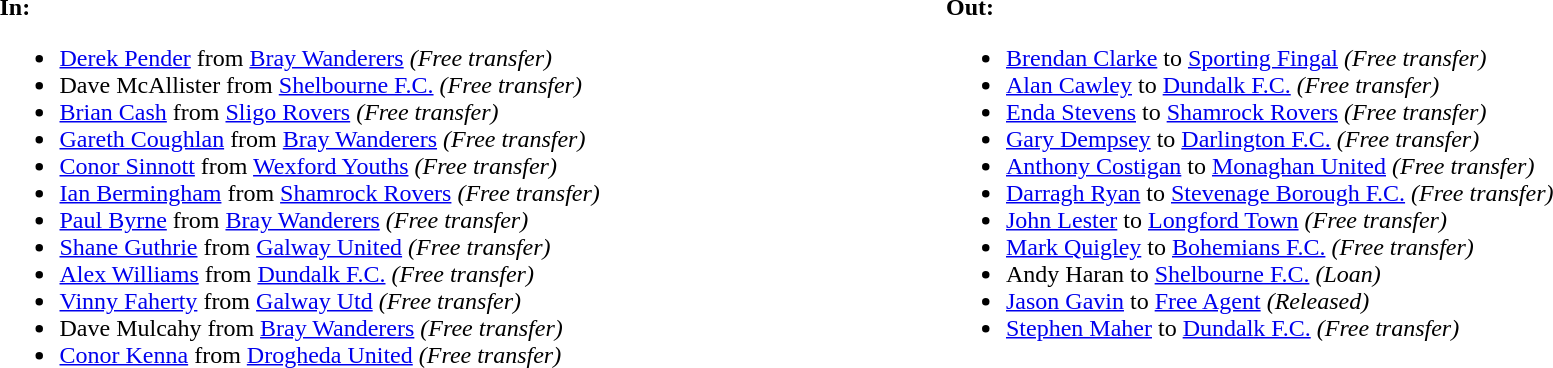<table>
<tr>
<td valign="top" width="20%"><br><strong>In:</strong><ul><li> <a href='#'>Derek Pender</a> from <a href='#'>Bray Wanderers</a> <em>(Free transfer)</em></li><li> Dave McAllister from <a href='#'>Shelbourne F.C.</a> <em>(Free transfer)</em></li><li> <a href='#'>Brian Cash</a> from <a href='#'>Sligo Rovers</a> <em>(Free transfer)</em></li><li> <a href='#'>Gareth Coughlan</a> from <a href='#'>Bray Wanderers</a> <em>(Free transfer)</em></li><li> <a href='#'>Conor Sinnott</a> from <a href='#'>Wexford Youths</a> <em>(Free transfer)</em></li><li> <a href='#'>Ian Bermingham</a> from <a href='#'>Shamrock Rovers</a> <em>(Free transfer)</em></li><li> <a href='#'>Paul Byrne</a> from <a href='#'>Bray Wanderers</a> <em>(Free transfer)</em></li><li> <a href='#'>Shane Guthrie</a> from <a href='#'>Galway United</a> <em>(Free transfer)</em></li><li> <a href='#'>Alex Williams</a> from <a href='#'>Dundalk F.C.</a> <em>(Free transfer)</em></li><li> <a href='#'>Vinny Faherty</a> from <a href='#'>Galway Utd</a> <em>(Free transfer)</em></li><li> Dave Mulcahy from <a href='#'>Bray Wanderers</a> <em>(Free transfer)</em></li><li> <a href='#'>Conor Kenna</a> from <a href='#'>Drogheda United</a> <em>(Free transfer)</em></li></ul></td>
<td valign="top" width="20%"><br><strong>Out:</strong><ul><li> <a href='#'>Brendan Clarke</a> to <a href='#'>Sporting Fingal</a> <em>(Free transfer)</em></li><li> <a href='#'>Alan Cawley</a> to <a href='#'>Dundalk F.C.</a> <em>(Free transfer)</em></li><li> <a href='#'>Enda Stevens</a> to <a href='#'>Shamrock Rovers</a> <em>(Free transfer)</em></li><li> <a href='#'>Gary Dempsey</a> to <a href='#'>Darlington F.C.</a> <em>(Free transfer)</em></li><li> <a href='#'>Anthony Costigan</a> to <a href='#'>Monaghan United</a> <em>(Free transfer)</em></li><li> <a href='#'>Darragh Ryan</a> to <a href='#'>Stevenage Borough F.C.</a> <em>(Free transfer)</em></li><li> <a href='#'>John Lester</a> to <a href='#'>Longford Town</a> <em>(Free transfer)</em></li><li> <a href='#'>Mark Quigley</a> to <a href='#'>Bohemians F.C.</a> <em>(Free transfer)</em></li><li> Andy Haran to <a href='#'>Shelbourne F.C.</a> <em>(Loan)</em></li><li> <a href='#'>Jason Gavin</a> to <a href='#'>Free Agent</a> <em>(Released)</em></li><li> <a href='#'>Stephen Maher</a> to <a href='#'>Dundalk F.C.</a> <em>(Free transfer)</em></li></ul></td>
</tr>
</table>
